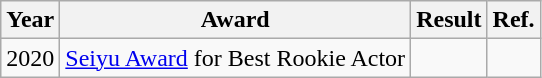<table class="wikitable sortable">
<tr>
<th>Year</th>
<th>Award</th>
<th>Result</th>
<th>Ref.</th>
</tr>
<tr>
<td>2020</td>
<td><a href='#'>Seiyu Award</a> for Best Rookie Actor</td>
<td></td>
<td></td>
</tr>
</table>
